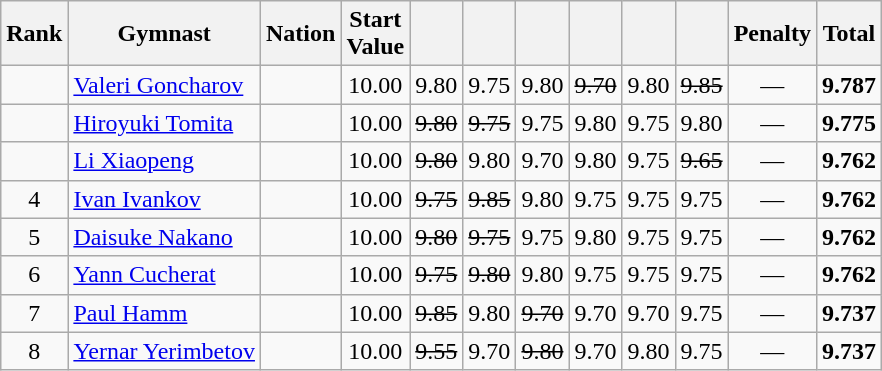<table class="wikitable sortable" style="text-align:center">
<tr>
<th>Rank</th>
<th>Gymnast</th>
<th>Nation</th>
<th>Start<br>Value</th>
<th></th>
<th></th>
<th></th>
<th></th>
<th></th>
<th></th>
<th>Penalty</th>
<th>Total</th>
</tr>
<tr>
<td></td>
<td align=left><a href='#'>Valeri Goncharov</a></td>
<td align=left></td>
<td>10.00</td>
<td>9.80</td>
<td>9.75</td>
<td>9.80</td>
<td><s>9.70</s></td>
<td>9.80</td>
<td><s>9.85</s></td>
<td>—</td>
<td><strong>9.787</strong></td>
</tr>
<tr>
<td></td>
<td align=left><a href='#'>Hiroyuki Tomita</a></td>
<td align=left></td>
<td>10.00</td>
<td><s>9.80</s></td>
<td><s>9.75</s></td>
<td>9.75</td>
<td>9.80</td>
<td>9.75</td>
<td>9.80</td>
<td>—</td>
<td><strong>9.775</strong></td>
</tr>
<tr>
<td></td>
<td align=left><a href='#'>Li Xiaopeng</a></td>
<td align=left></td>
<td>10.00</td>
<td><s>9.80</s></td>
<td>9.80</td>
<td>9.70</td>
<td>9.80</td>
<td>9.75</td>
<td><s>9.65</s></td>
<td>—</td>
<td><strong>9.762</strong></td>
</tr>
<tr>
<td>4</td>
<td align=left><a href='#'>Ivan Ivankov</a></td>
<td align=left></td>
<td>10.00</td>
<td><s>9.75</s></td>
<td><s>9.85</s></td>
<td>9.80</td>
<td>9.75</td>
<td>9.75</td>
<td>9.75</td>
<td>—</td>
<td><strong>9.762</strong></td>
</tr>
<tr>
<td>5</td>
<td align=left><a href='#'>Daisuke Nakano</a></td>
<td align=left></td>
<td>10.00</td>
<td><s>9.80</s></td>
<td><s>9.75</s></td>
<td>9.75</td>
<td>9.80</td>
<td>9.75</td>
<td>9.75</td>
<td>—</td>
<td><strong>9.762</strong></td>
</tr>
<tr>
<td>6</td>
<td align=left><a href='#'>Yann Cucherat</a></td>
<td align=left></td>
<td>10.00</td>
<td><s>9.75</s></td>
<td><s>9.80</s></td>
<td>9.80</td>
<td>9.75</td>
<td>9.75</td>
<td>9.75</td>
<td>—</td>
<td><strong>9.762</strong></td>
</tr>
<tr>
<td>7</td>
<td align=left><a href='#'>Paul Hamm</a></td>
<td align=left></td>
<td>10.00</td>
<td><s>9.85</s></td>
<td>9.80</td>
<td><s>9.70</s></td>
<td>9.70</td>
<td>9.70</td>
<td>9.75</td>
<td>—</td>
<td><strong>9.737</strong></td>
</tr>
<tr>
<td>8</td>
<td align=left><a href='#'>Yernar Yerimbetov</a></td>
<td align=left></td>
<td>10.00</td>
<td><s>9.55</s></td>
<td>9.70</td>
<td><s>9.80</s></td>
<td>9.70</td>
<td>9.80</td>
<td>9.75</td>
<td>—</td>
<td><strong>9.737</strong></td>
</tr>
</table>
